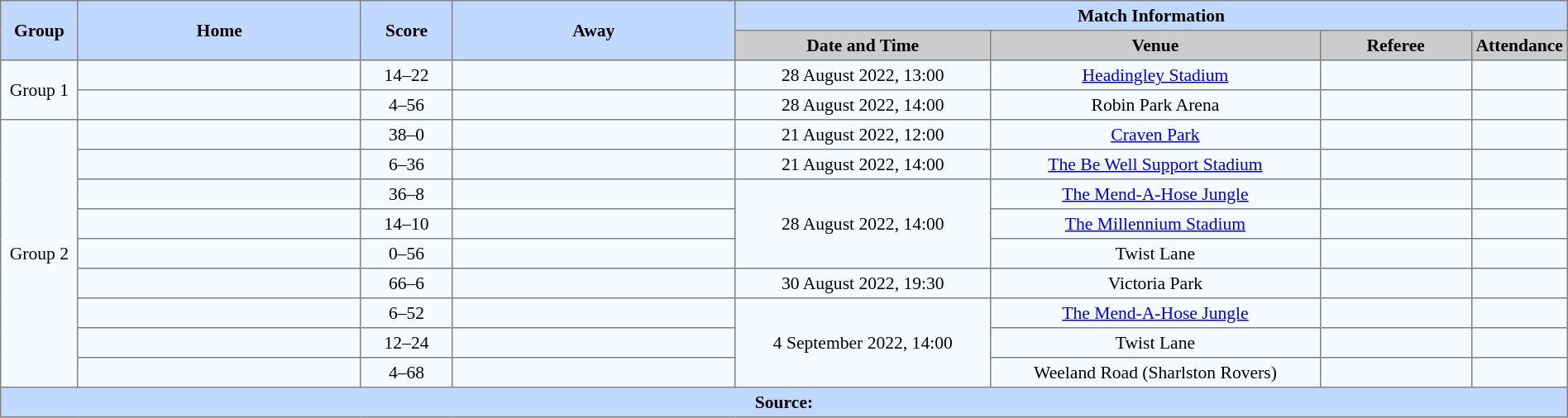<table border=1 style="border-collapse:collapse; font-size:90%; text-align:center;" cellpadding=3 cellspacing=0 width=100%>
<tr style="background:#c1d8ff;">
<th scope="col" rowspan=2 width=5%>Group</th>
<th scope="col" rowspan=2 width=19%>Home</th>
<th scope="col" rowspan=2 width=6%>Score</th>
<th scope="col" rowspan=2 width=19%>Away</th>
<th colspan=4>Match Information</th>
</tr>
<tr style="background:#cccccc;">
<th scope="col" width=17%>Date and Time</th>
<th scope="col" width=22%>Venue</th>
<th scope="col" width=10%>Referee</th>
<th scope="col" width=7%>Attendance</th>
</tr>
<tr style="background:#f5faff;">
<td rowspan=2>Group 1</td>
<td></td>
<td>14–22</td>
<td></td>
<td>28 August 2022, 13:00</td>
<td><a href='#'>Headingley Stadium</a></td>
<td></td>
<td></td>
</tr>
<tr style="background:#f5faff;">
<td></td>
<td>4–56</td>
<td></td>
<td>28 August 2022, 14:00</td>
<td>Robin Park Arena</td>
<td></td>
<td></td>
</tr>
<tr style="background:#f5faff;">
<td rowspan=9>Group 2</td>
<td></td>
<td>38–0</td>
<td></td>
<td>21 August 2022, 12:00</td>
<td><a href='#'>Craven Park</a></td>
<td></td>
<td></td>
</tr>
<tr style="background:#f5faff;">
<td></td>
<td>6–36</td>
<td></td>
<td>21 August 2022, 14:00</td>
<td><a href='#'>The Be Well Support Stadium</a></td>
<td></td>
<td></td>
</tr>
<tr style="background:#f5faff;">
<td></td>
<td>36–8</td>
<td></td>
<td Rowspan=3>28 August 2022, 14:00</td>
<td><a href='#'>The Mend-A-Hose Jungle</a></td>
<td></td>
<td></td>
</tr>
<tr style="background:#f5faff;">
<td></td>
<td>14–10</td>
<td></td>
<td><a href='#'>The Millennium Stadium</a></td>
<td></td>
<td></td>
</tr>
<tr style="background:#f5faff;">
<td></td>
<td>0–56</td>
<td></td>
<td>Twist Lane</td>
<td></td>
<td></td>
</tr>
<tr style="background:#f5faff;">
<td></td>
<td>66–6</td>
<td></td>
<td>30 August 2022, 19:30</td>
<td>Victoria Park</td>
<td></td>
<td></td>
</tr>
<tr style="background:#f5faff;">
<td></td>
<td>6–52</td>
<td></td>
<td Rowspan=3>4 September 2022, 14:00</td>
<td><a href='#'>The Mend-A-Hose Jungle</a></td>
<td></td>
<td></td>
</tr>
<tr style="background:#f5faff;">
<td></td>
<td>12–24</td>
<td></td>
<td>Twist Lane</td>
<td></td>
<td></td>
</tr>
<tr style="background:#f5faff;">
<td></td>
<td>4–68</td>
<td></td>
<td>Weeland Road (Sharlston Rovers)</td>
<td></td>
<td></td>
</tr>
<tr style="background:#c1d8ff;">
<th colspan=8>Source:</th>
</tr>
</table>
